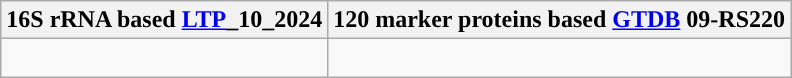<table class="wikitable">
<tr>
<th colspan=1>16S rRNA based <a href='#'>LTP</a>_10_2024</th>
<th colspan=1>120 marker proteins based <a href='#'>GTDB</a> 09-RS220</th>
</tr>
<tr>
<td style="vertical-align:top"><br></td>
<td><br></td>
</tr>
</table>
